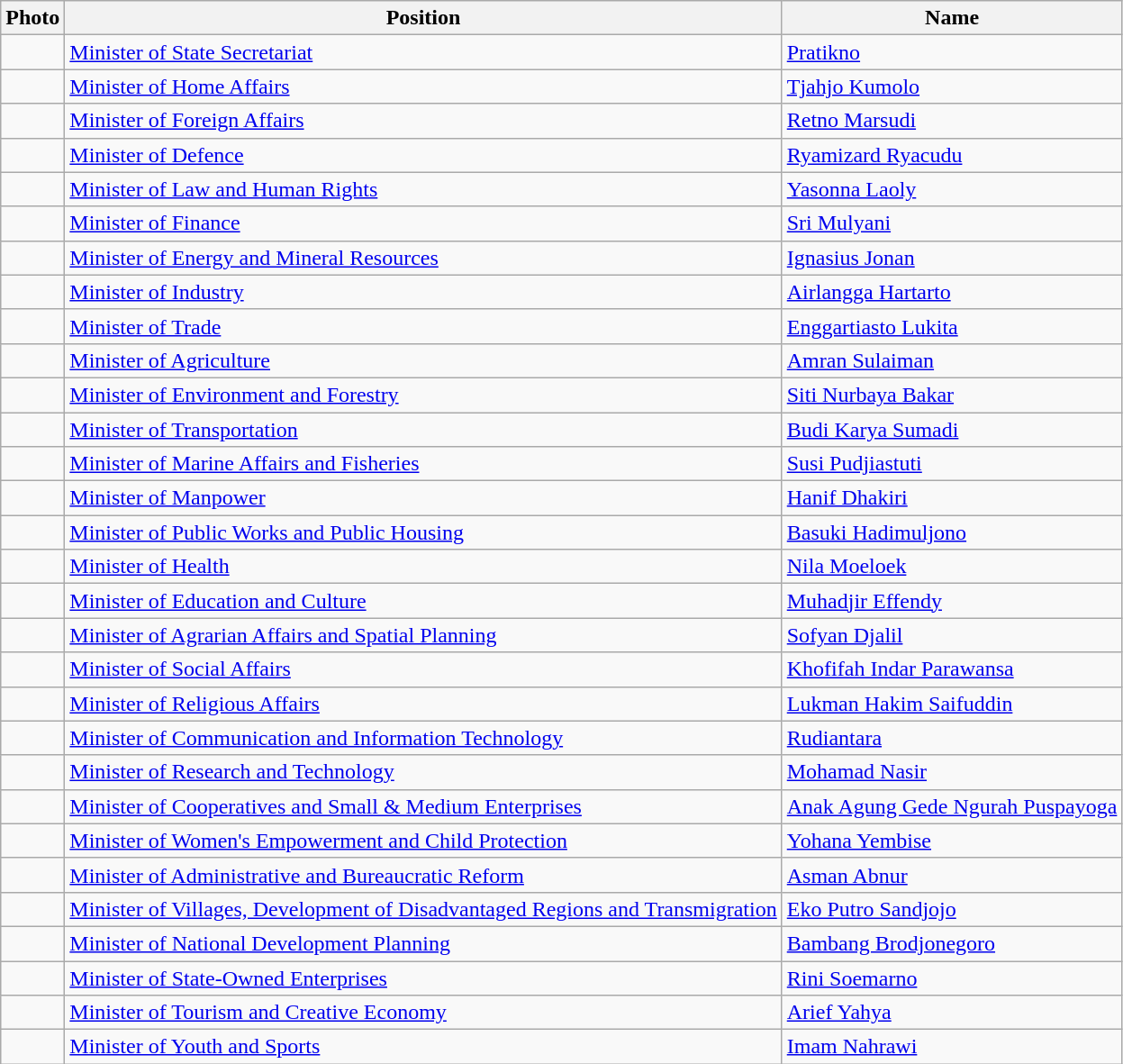<table class=wikitable>
<tr>
<th>Photo</th>
<th>Position</th>
<th>Name</th>
</tr>
<tr>
<td></td>
<td><a href='#'>Minister of State Secretariat</a></td>
<td><a href='#'>Pratikno</a></td>
</tr>
<tr>
<td></td>
<td><a href='#'>Minister of Home Affairs</a></td>
<td><a href='#'>Tjahjo Kumolo</a></td>
</tr>
<tr>
<td></td>
<td><a href='#'>Minister of Foreign Affairs</a></td>
<td><a href='#'>Retno Marsudi</a></td>
</tr>
<tr>
<td></td>
<td><a href='#'>Minister of Defence</a></td>
<td><a href='#'>Ryamizard Ryacudu</a></td>
</tr>
<tr>
<td></td>
<td><a href='#'>Minister of Law and Human Rights</a></td>
<td><a href='#'>Yasonna Laoly</a></td>
</tr>
<tr>
<td></td>
<td><a href='#'>Minister of Finance</a></td>
<td><a href='#'>Sri Mulyani</a></td>
</tr>
<tr>
<td></td>
<td><a href='#'>Minister of Energy and Mineral Resources</a></td>
<td><a href='#'>Ignasius Jonan</a></td>
</tr>
<tr>
<td></td>
<td><a href='#'>Minister of Industry</a></td>
<td><a href='#'>Airlangga Hartarto</a></td>
</tr>
<tr>
<td></td>
<td><a href='#'>Minister of Trade</a></td>
<td><a href='#'>Enggartiasto Lukita</a></td>
</tr>
<tr>
<td></td>
<td><a href='#'>Minister of Agriculture</a></td>
<td><a href='#'>Amran Sulaiman</a></td>
</tr>
<tr>
<td></td>
<td><a href='#'>Minister of Environment and Forestry</a></td>
<td><a href='#'>Siti Nurbaya Bakar</a></td>
</tr>
<tr>
<td></td>
<td><a href='#'>Minister of Transportation</a></td>
<td><a href='#'>Budi Karya Sumadi</a></td>
</tr>
<tr>
<td></td>
<td><a href='#'>Minister of Marine Affairs and Fisheries</a></td>
<td><a href='#'>Susi Pudjiastuti</a></td>
</tr>
<tr>
<td></td>
<td><a href='#'>Minister of Manpower</a></td>
<td><a href='#'>Hanif Dhakiri</a></td>
</tr>
<tr>
<td></td>
<td><a href='#'>Minister of Public Works and Public Housing</a></td>
<td><a href='#'>Basuki Hadimuljono</a></td>
</tr>
<tr>
<td></td>
<td><a href='#'>Minister of Health</a></td>
<td><a href='#'>Nila Moeloek</a></td>
</tr>
<tr>
<td></td>
<td><a href='#'>Minister of Education and Culture</a></td>
<td><a href='#'>Muhadjir Effendy</a></td>
</tr>
<tr>
<td></td>
<td><a href='#'>Minister of Agrarian Affairs and Spatial Planning</a></td>
<td><a href='#'>Sofyan Djalil</a></td>
</tr>
<tr>
<td></td>
<td><a href='#'>Minister of Social Affairs</a></td>
<td><a href='#'>Khofifah Indar Parawansa</a></td>
</tr>
<tr>
<td></td>
<td><a href='#'>Minister of Religious Affairs</a></td>
<td><a href='#'>Lukman Hakim Saifuddin</a></td>
</tr>
<tr>
<td></td>
<td><a href='#'>Minister of Communication and Information Technology</a></td>
<td><a href='#'>Rudiantara</a></td>
</tr>
<tr>
<td></td>
<td><a href='#'>Minister of Research and Technology</a></td>
<td><a href='#'>Mohamad Nasir</a></td>
</tr>
<tr>
<td></td>
<td><a href='#'>Minister of Cooperatives and Small & Medium Enterprises</a></td>
<td><a href='#'>Anak Agung Gede Ngurah Puspayoga</a></td>
</tr>
<tr>
<td></td>
<td><a href='#'>Minister of Women's Empowerment and Child Protection</a></td>
<td><a href='#'>Yohana Yembise</a></td>
</tr>
<tr>
<td></td>
<td><a href='#'>Minister of Administrative and Bureaucratic Reform</a></td>
<td><a href='#'>Asman Abnur</a></td>
</tr>
<tr>
<td></td>
<td><a href='#'>Minister of Villages, Development of Disadvantaged Regions and Transmigration</a></td>
<td><a href='#'>Eko Putro Sandjojo</a></td>
</tr>
<tr>
<td></td>
<td><a href='#'>Minister of National Development Planning</a></td>
<td><a href='#'>Bambang Brodjonegoro</a></td>
</tr>
<tr>
<td></td>
<td><a href='#'>Minister of State-Owned Enterprises</a></td>
<td><a href='#'>Rini Soemarno</a></td>
</tr>
<tr>
<td></td>
<td><a href='#'>Minister of Tourism and Creative Economy</a></td>
<td><a href='#'>Arief Yahya</a></td>
</tr>
<tr>
<td></td>
<td><a href='#'>Minister of Youth and Sports</a></td>
<td><a href='#'>Imam Nahrawi</a></td>
</tr>
</table>
